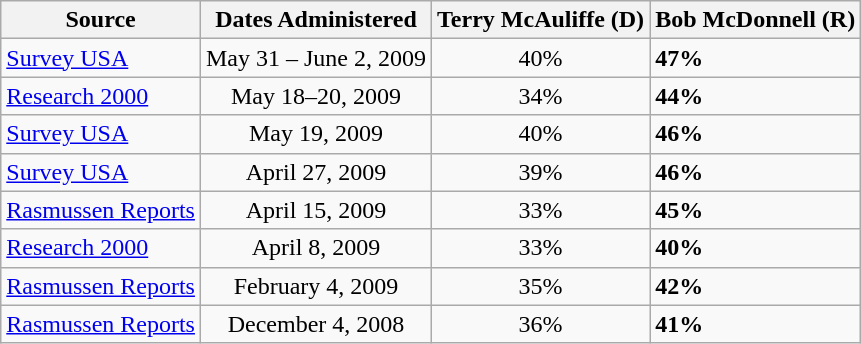<table class="wikitable">
<tr>
<th>Source</th>
<th>Dates Administered</th>
<th>Terry McAuliffe (D)</th>
<th>Bob McDonnell (R)</th>
</tr>
<tr>
<td><a href='#'>Survey USA</a></td>
<td align="center">May 31 – June 2, 2009</td>
<td align=center>40%</td>
<td><strong>47%</strong></td>
</tr>
<tr>
<td><a href='#'>Research 2000</a></td>
<td align=center>May 18–20, 2009</td>
<td align=center>34%</td>
<td><strong>44%</strong></td>
</tr>
<tr>
<td><a href='#'>Survey USA</a></td>
<td align=center>May 19, 2009</td>
<td align=center>40%</td>
<td><strong>46%</strong></td>
</tr>
<tr>
<td><a href='#'>Survey USA</a></td>
<td align=center>April 27, 2009</td>
<td align=center>39%</td>
<td><strong>46%</strong></td>
</tr>
<tr>
<td><a href='#'>Rasmussen Reports</a></td>
<td align=center>April 15, 2009</td>
<td align=center>33%</td>
<td><strong>45%</strong></td>
</tr>
<tr>
<td><a href='#'>Research 2000</a></td>
<td align=center>April 8, 2009</td>
<td align=center>33%</td>
<td><strong>40%</strong></td>
</tr>
<tr>
<td><a href='#'>Rasmussen Reports</a></td>
<td align=center>February 4, 2009</td>
<td align=center>35%</td>
<td><strong>42%</strong></td>
</tr>
<tr>
<td><a href='#'>Rasmussen Reports</a></td>
<td align=center>December 4, 2008</td>
<td align=center>36%</td>
<td><strong>41%</strong></td>
</tr>
</table>
